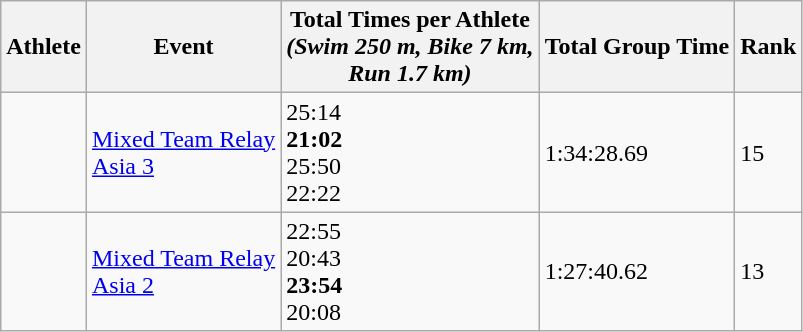<table class="wikitable" border="1">
<tr>
<th>Athlete</th>
<th>Event</th>
<th>Total Times per Athlete <br> <em>(Swim 250 m, Bike 7 km, <br> Run 1.7 km)</em></th>
<th>Total Group Time</th>
<th>Rank</th>
</tr>
<tr>
<td><br><strong></strong><br><br></td>
<td><a href='#'>Mixed Team Relay <br> Asia 3</a></td>
<td>25:14<br><strong>21:02</strong><br>25:50<br>22:22</td>
<td>1:34:28.69</td>
<td>15</td>
</tr>
<tr>
<td><br><br><strong></strong><br></td>
<td><a href='#'>Mixed Team Relay <br> Asia 2</a></td>
<td>22:55<br>20:43<br><strong>23:54</strong><br>20:08</td>
<td>1:27:40.62</td>
<td>13</td>
</tr>
</table>
